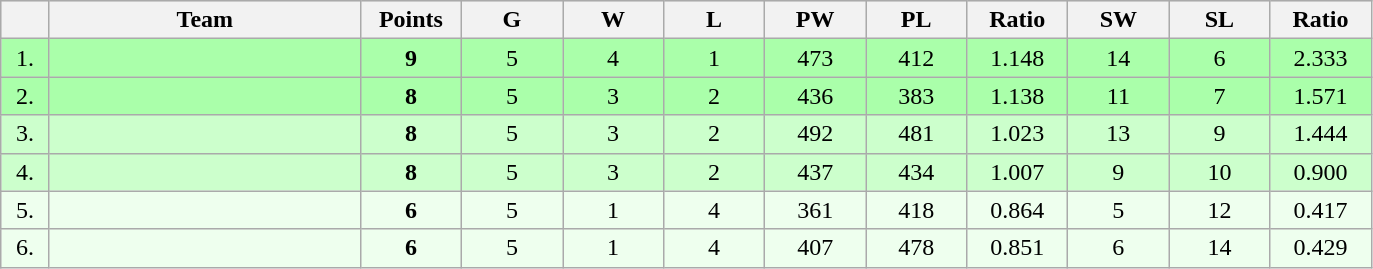<table class=wikitable style="text-align:center">
<tr bgcolor="#DCDCDC">
<th width="25"></th>
<th width="200">Team</th>
<th width="60">Points</th>
<th width="60">G</th>
<th width="60">W</th>
<th width="60">L</th>
<th width="60">PW</th>
<th width="60">PL</th>
<th width="60">Ratio</th>
<th width="60">SW</th>
<th width="60">SL</th>
<th width="60">Ratio</th>
</tr>
<tr bgcolor=#AAFFAA>
<td>1.</td>
<td align=left></td>
<td><strong>9</strong></td>
<td>5</td>
<td>4</td>
<td>1</td>
<td>473</td>
<td>412</td>
<td>1.148</td>
<td>14</td>
<td>6</td>
<td>2.333</td>
</tr>
<tr bgcolor=#AAFFAA>
<td>2.</td>
<td align=left></td>
<td><strong>8</strong></td>
<td>5</td>
<td>3</td>
<td>2</td>
<td>436</td>
<td>383</td>
<td>1.138</td>
<td>11</td>
<td>7</td>
<td>1.571</td>
</tr>
<tr bgcolor=#CCFFCC>
<td>3.</td>
<td align=left></td>
<td><strong>8</strong></td>
<td>5</td>
<td>3</td>
<td>2</td>
<td>492</td>
<td>481</td>
<td>1.023</td>
<td>13</td>
<td>9</td>
<td>1.444</td>
</tr>
<tr bgcolor=#CCFFCC>
<td>4.</td>
<td align=left></td>
<td><strong>8</strong></td>
<td>5</td>
<td>3</td>
<td>2</td>
<td>437</td>
<td>434</td>
<td>1.007</td>
<td>9</td>
<td>10</td>
<td>0.900</td>
</tr>
<tr bgcolor=#EEFFEE>
<td>5.</td>
<td align=left></td>
<td><strong>6</strong></td>
<td>5</td>
<td>1</td>
<td>4</td>
<td>361</td>
<td>418</td>
<td>0.864</td>
<td>5</td>
<td>12</td>
<td>0.417</td>
</tr>
<tr bgcolor=#EEFFEE>
<td>6.</td>
<td align=left></td>
<td><strong>6</strong></td>
<td>5</td>
<td>1</td>
<td>4</td>
<td>407</td>
<td>478</td>
<td>0.851</td>
<td>6</td>
<td>14</td>
<td>0.429</td>
</tr>
</table>
